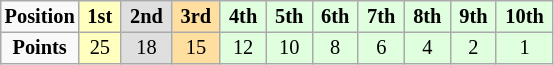<table border="2" cellpadding="2" cellspacing="0" style="margin:0 1em 0 0; background:#f9f9f9; border:1px #aaa solid; border-collapse:collapse; font-size:85%; text-align:center">
<tr>
<th>Position</th>
<td style="background:#ffffbf;"> <strong>1st</strong> </td>
<td style="background:#dfdfdf;"> <strong>2nd</strong> </td>
<td style="background:#ffdf9f;"> <strong>3rd</strong> </td>
<td style="background:#dfffdf;"> <strong>4th</strong> </td>
<td style="background:#dfffdf;"> <strong>5th</strong> </td>
<td style="background:#dfffdf;"> <strong>6th</strong> </td>
<td style="background:#dfffdf;"> <strong>7th</strong> </td>
<td style="background:#dfffdf;"> <strong>8th</strong> </td>
<td style="background:#dfffdf;"> <strong>9th</strong> </td>
<td style="background:#dfffdf;"> <strong>10th</strong> </td>
</tr>
<tr>
<th>Points</th>
<td style="background:#ffffbf;">25</td>
<td style="background:#dfdfdf;">18</td>
<td style="background:#ffdf9f;">15</td>
<td style="background:#dfffdf;">12</td>
<td style="background:#dfffdf;">10</td>
<td style="background:#dfffdf;">8</td>
<td style="background:#dfffdf;">6</td>
<td style="background:#dfffdf;">4</td>
<td style="background:#dfffdf;">2</td>
<td style="background:#dfffdf;">1</td>
</tr>
</table>
